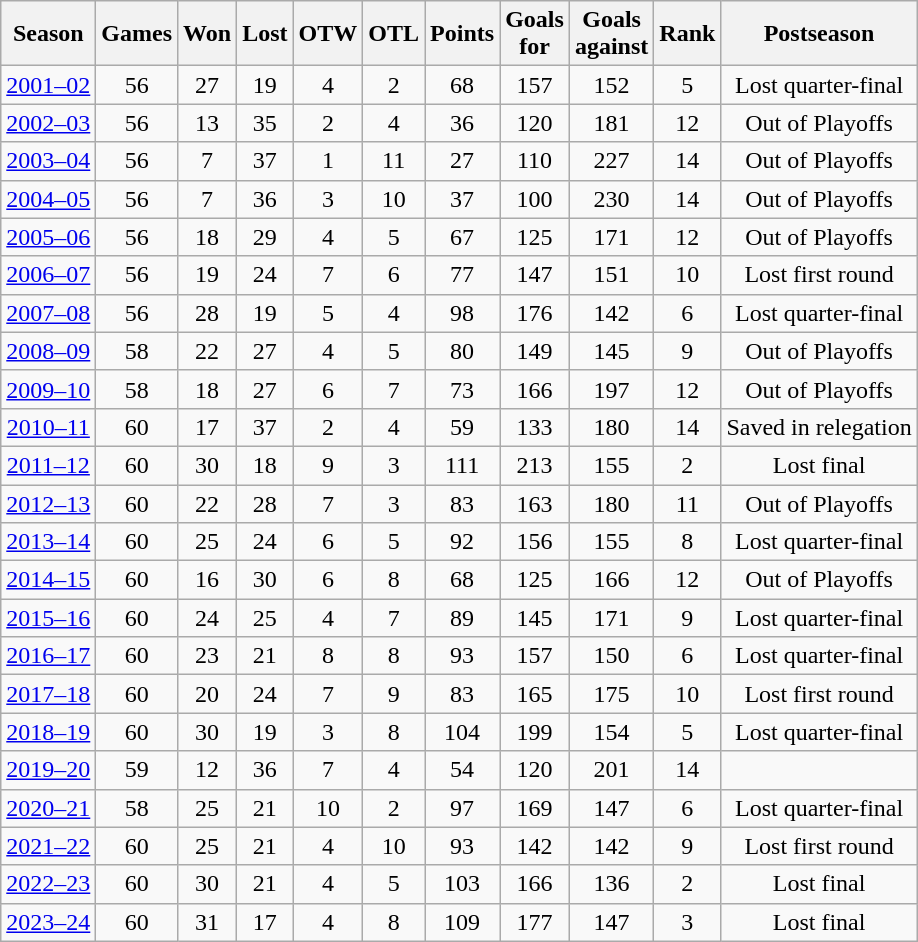<table class="wikitable" style="text-align:center">
<tr>
<th>Season</th>
<th>Games</th>
<th>Won</th>
<th>Lost</th>
<th>OTW</th>
<th>OTL</th>
<th>Points</th>
<th>Goals<br>for</th>
<th>Goals<br>against</th>
<th>Rank</th>
<th>Postseason</th>
</tr>
<tr>
<td><a href='#'>2001–02</a></td>
<td>56</td>
<td>27</td>
<td>19</td>
<td>4</td>
<td>2</td>
<td>68</td>
<td>157</td>
<td>152</td>
<td>5</td>
<td>Lost quarter-final</td>
</tr>
<tr>
<td><a href='#'>2002–03</a></td>
<td>56</td>
<td>13</td>
<td>35</td>
<td>2</td>
<td>4</td>
<td>36</td>
<td>120</td>
<td>181</td>
<td>12</td>
<td>Out of Playoffs</td>
</tr>
<tr>
<td><a href='#'>2003–04</a></td>
<td>56</td>
<td>7</td>
<td>37</td>
<td>1</td>
<td>11</td>
<td>27</td>
<td>110</td>
<td>227</td>
<td>14</td>
<td>Out of Playoffs</td>
</tr>
<tr>
<td><a href='#'>2004–05</a></td>
<td>56</td>
<td>7</td>
<td>36</td>
<td>3</td>
<td>10</td>
<td>37</td>
<td>100</td>
<td>230</td>
<td>14</td>
<td>Out of Playoffs</td>
</tr>
<tr>
<td><a href='#'>2005–06</a></td>
<td>56</td>
<td>18</td>
<td>29</td>
<td>4</td>
<td>5</td>
<td>67</td>
<td>125</td>
<td>171</td>
<td>12</td>
<td>Out of Playoffs</td>
</tr>
<tr>
<td><a href='#'>2006–07</a></td>
<td>56</td>
<td>19</td>
<td>24</td>
<td>7</td>
<td>6</td>
<td>77</td>
<td>147</td>
<td>151</td>
<td>10</td>
<td>Lost first round</td>
</tr>
<tr>
<td><a href='#'>2007–08</a></td>
<td>56</td>
<td>28</td>
<td>19</td>
<td>5</td>
<td>4</td>
<td>98</td>
<td>176</td>
<td>142</td>
<td>6</td>
<td>Lost quarter-final</td>
</tr>
<tr>
<td><a href='#'>2008–09</a></td>
<td>58</td>
<td>22</td>
<td>27</td>
<td>4</td>
<td>5</td>
<td>80</td>
<td>149</td>
<td>145</td>
<td>9</td>
<td>Out of Playoffs</td>
</tr>
<tr>
<td><a href='#'>2009–10</a></td>
<td>58</td>
<td>18</td>
<td>27</td>
<td>6</td>
<td>7</td>
<td>73</td>
<td>166</td>
<td>197</td>
<td>12</td>
<td>Out of Playoffs</td>
</tr>
<tr>
<td><a href='#'>2010–11</a></td>
<td>60</td>
<td>17</td>
<td>37</td>
<td>2</td>
<td>4</td>
<td>59</td>
<td>133</td>
<td>180</td>
<td>14</td>
<td>Saved in relegation</td>
</tr>
<tr>
<td><a href='#'>2011–12</a></td>
<td>60</td>
<td>30</td>
<td>18</td>
<td>9</td>
<td>3</td>
<td>111</td>
<td>213</td>
<td>155</td>
<td>2</td>
<td>Lost final</td>
</tr>
<tr>
<td><a href='#'>2012–13</a></td>
<td>60</td>
<td>22</td>
<td>28</td>
<td>7</td>
<td>3</td>
<td>83</td>
<td>163</td>
<td>180</td>
<td>11</td>
<td>Out of Playoffs</td>
</tr>
<tr>
<td><a href='#'>2013–14</a></td>
<td>60</td>
<td>25</td>
<td>24</td>
<td>6</td>
<td>5</td>
<td>92</td>
<td>156</td>
<td>155</td>
<td>8</td>
<td>Lost quarter-final</td>
</tr>
<tr>
<td><a href='#'>2014–15</a></td>
<td>60</td>
<td>16</td>
<td>30</td>
<td>6</td>
<td>8</td>
<td>68</td>
<td>125</td>
<td>166</td>
<td>12</td>
<td>Out of Playoffs</td>
</tr>
<tr>
<td><a href='#'>2015–16</a></td>
<td>60</td>
<td>24</td>
<td>25</td>
<td>4</td>
<td>7</td>
<td>89</td>
<td>145</td>
<td>171</td>
<td>9</td>
<td>Lost quarter-final</td>
</tr>
<tr>
<td><a href='#'>2016–17</a></td>
<td>60</td>
<td>23</td>
<td>21</td>
<td>8</td>
<td>8</td>
<td>93</td>
<td>157</td>
<td>150</td>
<td>6</td>
<td>Lost quarter-final</td>
</tr>
<tr>
<td><a href='#'>2017–18</a></td>
<td>60</td>
<td>20</td>
<td>24</td>
<td>7</td>
<td>9</td>
<td>83</td>
<td>165</td>
<td>175</td>
<td>10</td>
<td>Lost first round</td>
</tr>
<tr>
<td><a href='#'>2018–19</a></td>
<td>60</td>
<td>30</td>
<td>19</td>
<td>3</td>
<td>8</td>
<td>104</td>
<td>199</td>
<td>154</td>
<td>5</td>
<td>Lost quarter-final</td>
</tr>
<tr>
<td><a href='#'>2019–20</a></td>
<td>59</td>
<td>12</td>
<td>36</td>
<td>7</td>
<td>4</td>
<td>54</td>
<td>120</td>
<td>201</td>
<td>14</td>
<td></td>
</tr>
<tr>
<td><a href='#'>2020–21</a></td>
<td>58</td>
<td>25</td>
<td>21</td>
<td>10</td>
<td>2</td>
<td>97</td>
<td>169</td>
<td>147</td>
<td>6</td>
<td>Lost quarter-final</td>
</tr>
<tr>
<td><a href='#'>2021–22</a></td>
<td>60</td>
<td>25</td>
<td>21</td>
<td>4</td>
<td>10</td>
<td>93</td>
<td>142</td>
<td>142</td>
<td>9</td>
<td>Lost first round</td>
</tr>
<tr>
<td><a href='#'>2022–23</a></td>
<td>60</td>
<td>30</td>
<td>21</td>
<td>4</td>
<td>5</td>
<td>103</td>
<td>166</td>
<td>136</td>
<td>2</td>
<td>Lost final</td>
</tr>
<tr>
<td><a href='#'>2023–24</a></td>
<td>60</td>
<td>31</td>
<td>17</td>
<td>4</td>
<td>8</td>
<td>109</td>
<td>177</td>
<td>147</td>
<td>3</td>
<td>Lost final</td>
</tr>
</table>
